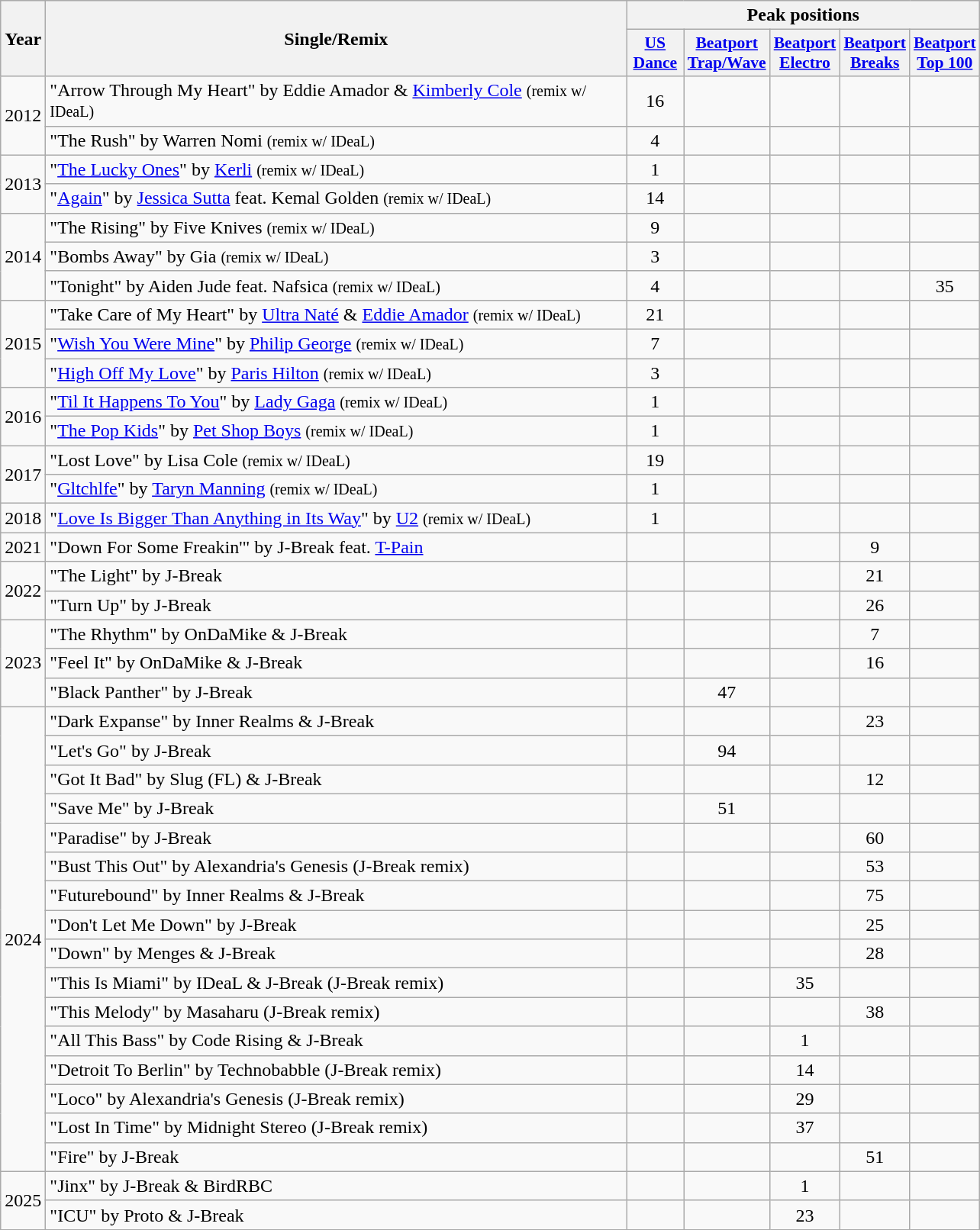<table class="wikitable">
<tr>
<th align="center" rowspan="2" width="10">Year</th>
<th align="center" rowspan="2" width="500">Single/Remix</th>
<th align="center" colspan="7" width="30">Peak positions</th>
</tr>
<tr>
<th scope="col" style="width:3em;font-size:90%;"><a href='#'>US Dance</a><br></th>
<th scope="col" style="width:3em;font-size:90%;"><a href='#'>Beatport Trap/Wave</a><br></th>
<th scope="col" style="width:3em;font-size:90%;"><a href='#'>Beatport Electro</a><br></th>
<th scope="col" style="width:3em;font-size:90%;"><a href='#'>Beatport Breaks</a><br></th>
<th scope="col" style="width:3em;font-size:90%;"><a href='#'>Beatport Top 100</a><br></th>
</tr>
<tr>
<td align="center" rowspan="2">2012</td>
<td>"Arrow Through My Heart" by Eddie Amador & <a href='#'>Kimberly Cole</a> <small>(remix w/ IDeaL)</small></td>
<td align="center">16</td>
<td align="center"></td>
<td align="center"></td>
<td align="center"></td>
<td align="center"></td>
</tr>
<tr>
<td>"The Rush" by Warren Nomi <small>(remix w/ IDeaL)</small></td>
<td align="center">4</td>
<td align="center"></td>
<td align="center"></td>
<td align="center"></td>
<td align="center"></td>
</tr>
<tr>
<td align="center" rowspan="2">2013</td>
<td>"<a href='#'>The Lucky Ones</a>" by <a href='#'>Kerli</a> <small>(remix w/ IDeaL)</small></td>
<td align="center">1</td>
<td align="center"></td>
<td align="center"></td>
<td align="center"></td>
<td align="center"></td>
</tr>
<tr>
<td>"<a href='#'>Again</a>" by <a href='#'>Jessica Sutta</a> feat. Kemal Golden <small>(remix w/ IDeaL)</small></td>
<td align="center">14</td>
<td align="center"></td>
<td align="center"></td>
<td align="center"></td>
<td align="center"></td>
</tr>
<tr>
<td align="center" rowspan="3">2014</td>
<td>"The Rising" by Five Knives <small>(remix w/ IDeaL)</small></td>
<td align="center">9</td>
<td align="center"></td>
<td align="center"></td>
<td align="center"></td>
<td align="center"></td>
</tr>
<tr>
<td>"Bombs Away" by Gia <small>(remix w/ IDeaL)</small></td>
<td align="center">3</td>
<td align="center"></td>
<td align="center"></td>
<td align="center"></td>
<td align="center"></td>
</tr>
<tr>
<td>"Tonight" by Aiden Jude feat. Nafsica <small>(remix w/ IDeaL)</small></td>
<td align="center">4</td>
<td align="center"></td>
<td align="center"></td>
<td align="center"></td>
<td align="center">35</td>
</tr>
<tr>
<td align="center" rowspan="3">2015</td>
<td>"Take Care of My Heart" by <a href='#'>Ultra Naté</a> & <a href='#'>Eddie Amador</a> <small>(remix w/ IDeaL)</small></td>
<td align="center">21</td>
<td align="center"></td>
<td align="center"></td>
<td align="center"></td>
<td align="center"></td>
</tr>
<tr>
<td>"<a href='#'>Wish You Were Mine</a>" by <a href='#'>Philip George</a> <small>(remix w/ IDeaL)</small></td>
<td align="center">7</td>
<td align="center"></td>
<td align="center"></td>
<td align="center"></td>
<td align="center"></td>
</tr>
<tr>
<td>"<a href='#'>High Off My Love</a>" by <a href='#'>Paris Hilton</a> <small>(remix w/ IDeaL)</small></td>
<td align="center">3</td>
<td align="center"></td>
<td align="center"></td>
<td align="center"></td>
<td align="center"></td>
</tr>
<tr>
<td align="center" rowspan="2">2016</td>
<td>"<a href='#'>Til It Happens To You</a>" by <a href='#'>Lady Gaga</a> <small>(remix w/ IDeaL)</small></td>
<td align="center">1</td>
<td align="center"></td>
<td align="center"></td>
<td align="center"></td>
<td align="center"></td>
</tr>
<tr>
<td>"<a href='#'>The Pop Kids</a>" by <a href='#'>Pet Shop Boys</a> <small>(remix w/ IDeaL)</small></td>
<td align="center">1</td>
<td align="center"></td>
<td align="center"></td>
<td align="center"></td>
<td align="center"></td>
</tr>
<tr>
<td align="center" rowspan="2">2017</td>
<td>"Lost Love" by Lisa Cole <small>(remix w/ IDeaL)</small></td>
<td align="center">19</td>
<td align="center"></td>
<td align="center"></td>
<td align="center"></td>
<td align="center"></td>
</tr>
<tr>
<td>"<a href='#'>Gltchlfe</a>" by <a href='#'>Taryn Manning</a> <small>(remix w/ IDeaL)</small></td>
<td align="center">1</td>
<td align="center"></td>
<td align="center"></td>
<td align="center"></td>
<td align="center"></td>
</tr>
<tr>
<td align="center" rowspan="1">2018</td>
<td>"<a href='#'>Love Is Bigger Than Anything in Its Way</a>" by <a href='#'>U2</a> <small>(remix w/ IDeaL)</small></td>
<td align="center">1</td>
<td align="center"></td>
<td align="center"></td>
<td align="center"></td>
<td align="center"></td>
</tr>
<tr>
<td align="center" rowspan="1">2021</td>
<td>"Down For Some Freakin'" by J-Break feat. <a href='#'>T-Pain</a></td>
<td align="center"></td>
<td align="center"></td>
<td align="center"></td>
<td align="center">9</td>
<td align="center"></td>
</tr>
<tr>
<td align="center" rowspan="2">2022</td>
<td>"The Light" by J-Break</td>
<td align="center"></td>
<td align="center"></td>
<td align="center"></td>
<td align="center">21</td>
<td align="center"></td>
</tr>
<tr>
<td>"Turn Up" by J-Break</td>
<td align="center"></td>
<td align="center"></td>
<td align="center"></td>
<td align="center">26</td>
<td align="center"></td>
</tr>
<tr>
<td align="center" rowspan="3">2023</td>
<td>"The Rhythm" by OnDaMike & J-Break</td>
<td align="center"></td>
<td align="center"></td>
<td align="center"></td>
<td align="center">7</td>
<td align="center"></td>
</tr>
<tr>
<td>"Feel It" by OnDaMike & J-Break</td>
<td align="center"></td>
<td align="center"></td>
<td align="center"></td>
<td align="center">16</td>
<td align="center"></td>
</tr>
<tr>
<td>"Black Panther" by J-Break</td>
<td align="center"></td>
<td align="center">47</td>
<td align="center"></td>
<td align="center"></td>
<td align="center"></td>
</tr>
<tr>
<td align="center" rowspan="16">2024</td>
<td>"Dark Expanse" by Inner Realms & J-Break</td>
<td align="center"></td>
<td align="center"></td>
<td align="center"></td>
<td align="center">23</td>
<td align="center"></td>
</tr>
<tr>
<td>"Let's Go" by J-Break</td>
<td align="center"></td>
<td align="center">94</td>
<td align="center"></td>
<td align="center"></td>
<td align="center"></td>
</tr>
<tr>
<td>"Got It Bad" by Slug (FL) & J-Break</td>
<td align="center"></td>
<td align="center"></td>
<td align="center"></td>
<td align="center">12</td>
<td align="center"></td>
</tr>
<tr>
<td>"Save Me" by J-Break</td>
<td align="center"></td>
<td align="center">51</td>
<td align="center"></td>
<td align="center"></td>
<td align="center"></td>
</tr>
<tr>
<td>"Paradise" by J-Break</td>
<td align="center"></td>
<td align="center"></td>
<td align="center"></td>
<td align="center">60</td>
<td align="center"></td>
</tr>
<tr>
<td>"Bust This Out" by Alexandria's Genesis (J-Break remix)</td>
<td align="center"></td>
<td align="center"></td>
<td align="center"></td>
<td align="center">53</td>
<td align="center"></td>
</tr>
<tr>
<td>"Futurebound" by Inner Realms & J-Break</td>
<td align="center"></td>
<td align="center"></td>
<td align="center"></td>
<td align="center">75</td>
<td align="center"></td>
</tr>
<tr>
<td>"Don't Let Me Down" by J-Break</td>
<td align="center"></td>
<td align="center"></td>
<td align="center"></td>
<td align="center">25</td>
<td align="center"></td>
</tr>
<tr>
<td>"Down" by Menges & J-Break</td>
<td align="center"></td>
<td align="center"></td>
<td align="center"></td>
<td align="center">28</td>
<td align="center"></td>
</tr>
<tr>
<td>"This Is Miami" by IDeaL & J-Break (J-Break remix)</td>
<td align="center"></td>
<td align="center"></td>
<td align="center">35</td>
<td align="center"></td>
<td align="center"></td>
</tr>
<tr>
<td>"This Melody" by Masaharu (J-Break remix)</td>
<td align="center"></td>
<td align="center"></td>
<td align="center"></td>
<td align="center">38</td>
<td align="center"></td>
</tr>
<tr>
<td>"All This Bass" by Code Rising & J-Break</td>
<td align="center"></td>
<td align="center"></td>
<td align="center">1</td>
<td align="center"></td>
<td align="center"></td>
</tr>
<tr>
<td>"Detroit To Berlin" by Technobabble (J-Break remix)</td>
<td align="center"></td>
<td align="center"></td>
<td align="center">14</td>
<td align="center"></td>
<td align="center"></td>
</tr>
<tr>
<td>"Loco" by Alexandria's Genesis (J-Break remix)</td>
<td align="center"></td>
<td align="center"></td>
<td align="center">29</td>
<td align="center"></td>
<td align="center"></td>
</tr>
<tr>
<td>"Lost In Time" by Midnight Stereo (J-Break remix)</td>
<td align="center"></td>
<td align="center"></td>
<td align="center">37</td>
<td align="center"></td>
<td align="center"></td>
</tr>
<tr>
<td>"Fire" by J-Break</td>
<td align="center"></td>
<td align="center"></td>
<td align="center"></td>
<td align="center">51</td>
<td align="center"></td>
</tr>
<tr>
<td align="center" rowspan="2">2025</td>
<td>"Jinx" by J-Break & BirdRBC</td>
<td align="center"></td>
<td align="center"></td>
<td align="center">1</td>
<td align="center"></td>
<td align="center"></td>
</tr>
<tr>
<td>"ICU" by Proto & J-Break</td>
<td align="center"></td>
<td align="center"></td>
<td align="center">23</td>
<td align="center"></td>
<td align="center"></td>
</tr>
</table>
